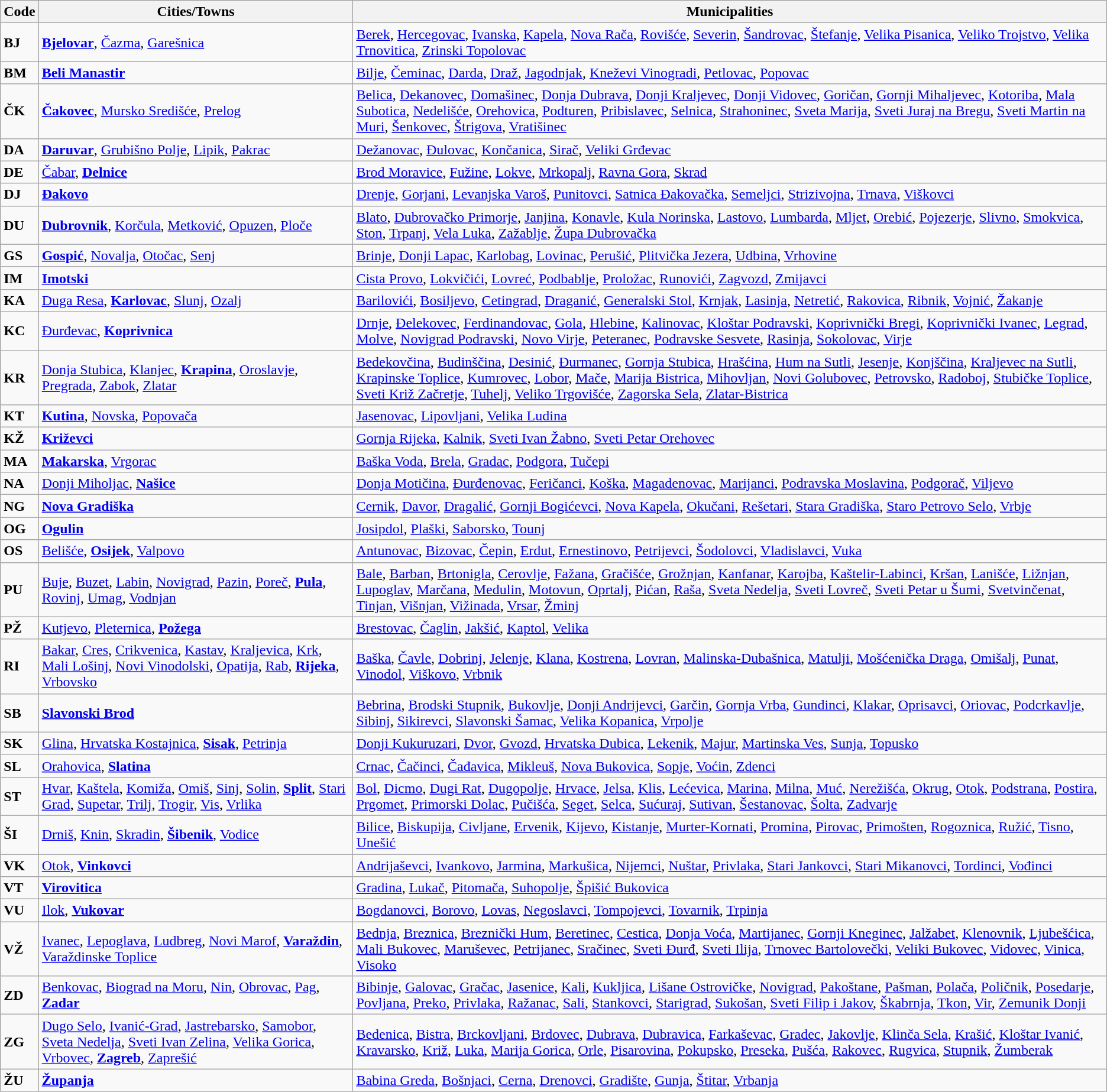<table class="wikitable">
<tr>
<th>Code</th>
<th>Cities/Towns</th>
<th>Municipalities</th>
</tr>
<tr>
<td><strong>BJ</strong></td>
<td><strong><a href='#'>Bjelovar</a></strong>, <a href='#'>Čazma</a>, <a href='#'>Garešnica</a></td>
<td><a href='#'>Berek</a>, <a href='#'>Hercegovac</a>, <a href='#'>Ivanska</a>, <a href='#'>Kapela</a>, <a href='#'>Nova Rača</a>, <a href='#'>Rovišće</a>, <a href='#'>Severin</a>, <a href='#'>Šandrovac</a>, <a href='#'>Štefanje</a>, <a href='#'>Velika Pisanica</a>, <a href='#'>Veliko Trojstvo</a>, <a href='#'>Velika Trnovitica</a>, <a href='#'>Zrinski Topolovac</a></td>
</tr>
<tr>
<td><strong>BM</strong></td>
<td><strong><a href='#'>Beli Manastir</a></strong></td>
<td><a href='#'>Bilje</a>, <a href='#'>Čeminac</a>, <a href='#'>Darda</a>, <a href='#'>Draž</a>, <a href='#'>Jagodnjak</a>, <a href='#'>Kneževi Vinogradi</a>, <a href='#'>Petlovac</a>, <a href='#'>Popovac</a></td>
</tr>
<tr>
<td><strong>ČK</strong></td>
<td><strong><a href='#'>Čakovec</a></strong>, <a href='#'>Mursko Središće</a>, <a href='#'>Prelog</a></td>
<td><a href='#'>Belica</a>, <a href='#'>Dekanovec</a>, <a href='#'>Domašinec</a>, <a href='#'>Donja Dubrava</a>, <a href='#'>Donji Kraljevec</a>, <a href='#'>Donji Vidovec</a>, <a href='#'>Goričan</a>, <a href='#'>Gornji Mihaljevec</a>, <a href='#'>Kotoriba</a>, <a href='#'>Mala Subotica</a>, <a href='#'>Nedelišće</a>, <a href='#'>Orehovica</a>, <a href='#'>Podturen</a>, <a href='#'>Pribislavec</a>, <a href='#'>Selnica</a>, <a href='#'>Strahoninec</a>, <a href='#'>Sveta Marija</a>, <a href='#'>Sveti Juraj na Bregu</a>, <a href='#'>Sveti Martin na Muri</a>, <a href='#'>Šenkovec</a>, <a href='#'>Štrigova</a>, <a href='#'>Vratišinec</a></td>
</tr>
<tr>
<td><strong>DA</strong></td>
<td><strong><a href='#'>Daruvar</a></strong>, <a href='#'>Grubišno Polje</a>, <a href='#'>Lipik</a>, <a href='#'>Pakrac</a></td>
<td><a href='#'>Dežanovac</a>, <a href='#'>Đulovac</a>, <a href='#'>Končanica</a>, <a href='#'>Sirač</a>, <a href='#'>Veliki Grđevac</a></td>
</tr>
<tr>
<td><strong>DE</strong></td>
<td><a href='#'>Čabar</a>, <strong><a href='#'>Delnice</a></strong></td>
<td><a href='#'>Brod Moravice</a>, <a href='#'>Fužine</a>, <a href='#'>Lokve</a>, <a href='#'>Mrkopalj</a>, <a href='#'>Ravna Gora</a>, <a href='#'>Skrad</a></td>
</tr>
<tr>
<td><strong>DJ</strong></td>
<td><strong><a href='#'>Đakovo</a></strong></td>
<td><a href='#'>Drenje</a>, <a href='#'>Gorjani</a>, <a href='#'>Levanjska Varoš</a>, <a href='#'>Punitovci</a>, <a href='#'>Satnica Đakovačka</a>, <a href='#'>Semeljci</a>, <a href='#'>Strizivojna</a>, <a href='#'>Trnava</a>, <a href='#'>Viškovci</a></td>
</tr>
<tr>
<td><strong>DU</strong></td>
<td><strong><a href='#'>Dubrovnik</a></strong>, <a href='#'>Korčula</a>, <a href='#'>Metković</a>, <a href='#'>Opuzen</a>, <a href='#'>Ploče</a></td>
<td><a href='#'>Blato</a>, <a href='#'>Dubrovačko Primorje</a>, <a href='#'>Janjina</a>, <a href='#'>Konavle</a>, <a href='#'>Kula Norinska</a>, <a href='#'>Lastovo</a>, <a href='#'>Lumbarda</a>, <a href='#'>Mljet</a>, <a href='#'>Orebić</a>, <a href='#'>Pojezerje</a>, <a href='#'>Slivno</a>, <a href='#'>Smokvica</a>, <a href='#'>Ston</a>, <a href='#'>Trpanj</a>, <a href='#'>Vela Luka</a>, <a href='#'>Zažablje</a>, <a href='#'>Župa Dubrovačka</a></td>
</tr>
<tr>
<td><strong>GS</strong></td>
<td><strong><a href='#'>Gospić</a></strong>, <a href='#'>Novalja</a>, <a href='#'>Otočac</a>, <a href='#'>Senj</a></td>
<td><a href='#'>Brinje</a>, <a href='#'>Donji Lapac</a>, <a href='#'>Karlobag</a>, <a href='#'>Lovinac</a>, <a href='#'>Perušić</a>, <a href='#'>Plitvička Jezera</a>, <a href='#'>Udbina</a>, <a href='#'>Vrhovine</a></td>
</tr>
<tr>
<td><strong>IM</strong></td>
<td><strong><a href='#'>Imotski</a></strong></td>
<td><a href='#'>Cista Provo</a>, <a href='#'>Lokvičići</a>, <a href='#'>Lovreć</a>, <a href='#'>Podbablje</a>, <a href='#'>Proložac</a>, <a href='#'>Runovići</a>, <a href='#'>Zagvozd</a>, <a href='#'>Zmijavci</a></td>
</tr>
<tr>
<td><strong>KA</strong></td>
<td><a href='#'>Duga Resa</a>, <strong><a href='#'>Karlovac</a></strong>, <a href='#'>Slunj</a>, <a href='#'>Ozalj</a></td>
<td><a href='#'>Barilovići</a>, <a href='#'>Bosiljevo</a>, <a href='#'>Cetingrad</a>, <a href='#'>Draganić</a>, <a href='#'>Generalski Stol</a>, <a href='#'>Krnjak</a>, <a href='#'>Lasinja</a>, <a href='#'>Netretić</a>, <a href='#'>Rakovica</a>, <a href='#'>Ribnik</a>, <a href='#'>Vojnić</a>, <a href='#'>Žakanje</a></td>
</tr>
<tr>
<td><strong>KC</strong></td>
<td><a href='#'>Đurđevac</a>, <strong><a href='#'>Koprivnica</a></strong></td>
<td><a href='#'>Drnje</a>, <a href='#'>Đelekovec</a>, <a href='#'>Ferdinandovac</a>, <a href='#'>Gola</a>, <a href='#'>Hlebine</a>, <a href='#'>Kalinovac</a>, <a href='#'>Kloštar Podravski</a>, <a href='#'>Koprivnički Bregi</a>, <a href='#'>Koprivnički Ivanec</a>, <a href='#'>Legrad</a>, <a href='#'>Molve</a>, <a href='#'>Novigrad Podravski</a>, <a href='#'>Novo Virje</a>, <a href='#'>Peteranec</a>, <a href='#'>Podravske Sesvete</a>, <a href='#'>Rasinja</a>, <a href='#'>Sokolovac</a>, <a href='#'>Virje</a></td>
</tr>
<tr>
<td><strong>KR</strong></td>
<td><a href='#'>Donja Stubica</a>, <a href='#'>Klanjec</a>, <strong><a href='#'>Krapina</a></strong>, <a href='#'>Oroslavje</a>, <a href='#'>Pregrada</a>, <a href='#'>Zabok</a>, <a href='#'>Zlatar</a></td>
<td><a href='#'>Bedekovčina</a>, <a href='#'>Budinščina</a>, <a href='#'>Desinić</a>, <a href='#'>Đurmanec</a>, <a href='#'>Gornja Stubica</a>, <a href='#'>Hrašćina</a>, <a href='#'>Hum na Sutli</a>, <a href='#'>Jesenje</a>, <a href='#'>Konjščina</a>, <a href='#'>Kraljevec na Sutli</a>, <a href='#'>Krapinske Toplice</a>, <a href='#'>Kumrovec</a>, <a href='#'>Lobor</a>, <a href='#'>Mače</a>, <a href='#'>Marija Bistrica</a>, <a href='#'>Mihovljan</a>, <a href='#'>Novi Golubovec</a>, <a href='#'>Petrovsko</a>, <a href='#'>Radoboj</a>, <a href='#'>Stubičke Toplice</a>, <a href='#'>Sveti Križ Začretje</a>, <a href='#'>Tuhelj</a>, <a href='#'>Veliko Trgovišće</a>, <a href='#'>Zagorska Sela</a>, <a href='#'>Zlatar-Bistrica</a></td>
</tr>
<tr>
<td><strong>KT</strong></td>
<td><strong><a href='#'>Kutina</a></strong>, <a href='#'>Novska</a>, <a href='#'>Popovača</a></td>
<td><a href='#'>Jasenovac</a>, <a href='#'>Lipovljani</a>, <a href='#'>Velika Ludina</a></td>
</tr>
<tr>
<td><strong>KŽ</strong></td>
<td><a href='#'><strong>Križevci</strong></a></td>
<td><a href='#'>Gornja Rijeka</a>, <a href='#'>Kalnik</a>, <a href='#'>Sveti Ivan Žabno</a>, <a href='#'>Sveti Petar Orehovec</a></td>
</tr>
<tr>
<td><strong>MA</strong></td>
<td><strong><a href='#'>Makarska</a></strong>, <a href='#'>Vrgorac</a></td>
<td><a href='#'>Baška Voda</a>, <a href='#'>Brela</a>, <a href='#'>Gradac</a>, <a href='#'>Podgora</a>, <a href='#'>Tučepi</a></td>
</tr>
<tr>
<td><strong>NA</strong></td>
<td><a href='#'>Donji Miholjac</a>, <strong><a href='#'>Našice</a></strong></td>
<td><a href='#'>Donja Motičina</a>, <a href='#'>Đurđenovac</a>, <a href='#'>Feričanci</a>, <a href='#'>Koška</a>, <a href='#'>Magadenovac</a>, <a href='#'>Marijanci</a>, <a href='#'>Podravska Moslavina</a>, <a href='#'>Podgorač</a>, <a href='#'>Viljevo</a></td>
</tr>
<tr>
<td><strong>NG</strong></td>
<td><strong><a href='#'>Nova Gradiška</a></strong></td>
<td><a href='#'>Cernik</a>, <a href='#'>Davor</a>, <a href='#'>Dragalić</a>, <a href='#'>Gornji Bogićevci</a>, <a href='#'>Nova Kapela</a>, <a href='#'>Okučani</a>, <a href='#'>Rešetari</a>, <a href='#'>Stara Gradiška</a>, <a href='#'>Staro Petrovo Selo</a>, <a href='#'>Vrbje</a></td>
</tr>
<tr>
<td><strong>OG</strong></td>
<td><strong><a href='#'>Ogulin</a></strong></td>
<td><a href='#'>Josipdol</a>, <a href='#'>Plaški</a>, <a href='#'>Saborsko</a>, <a href='#'>Tounj</a></td>
</tr>
<tr>
<td><strong>OS</strong></td>
<td><a href='#'>Belišće</a>, <strong><a href='#'>Osijek</a></strong>, <a href='#'>Valpovo</a></td>
<td><a href='#'>Antunovac</a>, <a href='#'>Bizovac</a>, <a href='#'>Čepin</a>, <a href='#'>Erdut</a>, <a href='#'>Ernestinovo</a>, <a href='#'>Petrijevci</a>, <a href='#'>Šodolovci</a>, <a href='#'>Vladislavci</a>, <a href='#'>Vuka</a></td>
</tr>
<tr>
<td><strong>PU</strong></td>
<td><a href='#'>Buje</a>, <a href='#'>Buzet</a>, <a href='#'>Labin</a>, <a href='#'>Novigrad</a>, <a href='#'>Pazin</a>, <a href='#'>Poreč</a>, <strong><a href='#'>Pula</a></strong>, <a href='#'>Rovinj</a>, <a href='#'>Umag</a>, <a href='#'>Vodnjan</a></td>
<td><a href='#'>Bale</a>, <a href='#'>Barban</a>, <a href='#'>Brtonigla</a>, <a href='#'>Cerovlje</a>, <a href='#'>Fažana</a>, <a href='#'>Gračišće</a>, <a href='#'>Grožnjan</a>, <a href='#'>Kanfanar</a>, <a href='#'>Karojba</a>, <a href='#'>Kaštelir-Labinci</a>, <a href='#'>Kršan</a>, <a href='#'>Lanišće</a>, <a href='#'>Ližnjan</a>, <a href='#'>Lupoglav</a>, <a href='#'>Marčana</a>, <a href='#'>Medulin</a>, <a href='#'>Motovun</a>, <a href='#'>Oprtalj</a>, <a href='#'>Pićan</a>, <a href='#'>Raša</a>, <a href='#'>Sveta Nedelja</a>, <a href='#'>Sveti Lovreč</a>, <a href='#'>Sveti Petar u Šumi</a>, <a href='#'>Svetvinčenat</a>, <a href='#'>Tinjan</a>, <a href='#'>Višnjan</a>, <a href='#'>Vižinada</a>, <a href='#'>Vrsar</a>, <a href='#'>Žminj</a></td>
</tr>
<tr>
<td><strong>PŽ</strong></td>
<td><a href='#'>Kutjevo</a>, <a href='#'>Pleternica</a>, <a href='#'><strong>Požega</strong></a></td>
<td><a href='#'>Brestovac</a>, <a href='#'>Čaglin</a>, <a href='#'>Jakšić</a>, <a href='#'>Kaptol</a>, <a href='#'>Velika</a></td>
</tr>
<tr>
<td><strong>RI</strong></td>
<td><a href='#'>Bakar</a>, <a href='#'>Cres</a>, <a href='#'>Crikvenica</a>, <a href='#'>Kastav</a>, <a href='#'>Kraljevica</a>, <a href='#'>Krk</a>, <a href='#'>Mali Lošinj</a>, <a href='#'>Novi Vinodolski</a>, <a href='#'>Opatija</a>, <a href='#'>Rab</a>, <strong><a href='#'>Rijeka</a></strong>, <a href='#'>Vrbovsko</a></td>
<td><a href='#'>Baška</a>, <a href='#'>Čavle</a>, <a href='#'>Dobrinj</a>, <a href='#'>Jelenje</a>, <a href='#'>Klana</a>, <a href='#'>Kostrena</a>, <a href='#'>Lovran</a>, <a href='#'>Malinska-Dubašnica</a>, <a href='#'>Matulji</a>, <a href='#'>Mošćenička Draga</a>, <a href='#'>Omišalj</a>, <a href='#'>Punat</a>, <a href='#'>Vinodol</a>, <a href='#'>Viškovo</a>, <a href='#'>Vrbnik</a></td>
</tr>
<tr>
<td><strong>SB</strong></td>
<td><strong><a href='#'>Slavonski Brod</a></strong></td>
<td><a href='#'>Bebrina</a>, <a href='#'>Brodski Stupnik</a>, <a href='#'>Bukovlje</a>, <a href='#'>Donji Andrijevci</a>, <a href='#'>Garčin</a>, <a href='#'>Gornja Vrba</a>, <a href='#'>Gundinci</a>, <a href='#'>Klakar</a>, <a href='#'>Oprisavci</a>, <a href='#'>Oriovac</a>, <a href='#'>Podcrkavlje</a>, <a href='#'>Sibinj</a>, <a href='#'>Sikirevci</a>, <a href='#'>Slavonski Šamac</a>, <a href='#'>Velika Kopanica</a>, <a href='#'>Vrpolje</a></td>
</tr>
<tr>
<td><strong>SK</strong></td>
<td><a href='#'>Glina</a>, <a href='#'>Hrvatska Kostajnica</a>, <strong><a href='#'>Sisak</a></strong>, <a href='#'>Petrinja</a></td>
<td><a href='#'>Donji Kukuruzari</a>, <a href='#'>Dvor</a>, <a href='#'>Gvozd</a>, <a href='#'>Hrvatska Dubica</a>, <a href='#'>Lekenik</a>, <a href='#'>Majur</a>, <a href='#'>Martinska Ves</a>, <a href='#'>Sunja</a>, <a href='#'>Topusko</a></td>
</tr>
<tr>
<td><strong>SL</strong></td>
<td><a href='#'>Orahovica</a>, <a href='#'><strong>Slatina</strong></a></td>
<td><a href='#'>Crnac</a>, <a href='#'>Čačinci</a>, <a href='#'>Čađavica</a>, <a href='#'>Mikleuš</a>, <a href='#'>Nova Bukovica</a>, <a href='#'>Sopje</a>, <a href='#'>Voćin</a>, <a href='#'>Zdenci</a></td>
</tr>
<tr>
<td><strong>ST</strong></td>
<td><a href='#'>Hvar</a>, <a href='#'>Kaštela</a>, <a href='#'>Komiža</a>, <a href='#'>Omiš</a>, <a href='#'>Sinj</a>, <a href='#'>Solin</a>, <a href='#'><strong>Split</strong></a>, <a href='#'>Stari Grad</a>, <a href='#'>Supetar</a>, <a href='#'>Trilj</a>, <a href='#'>Trogir</a>, <a href='#'>Vis</a>, <a href='#'>Vrlika</a></td>
<td><a href='#'>Bol</a>, <a href='#'>Dicmo</a>, <a href='#'>Dugi Rat</a>, <a href='#'>Dugopolje</a>, <a href='#'>Hrvace</a>, <a href='#'>Jelsa</a>, <a href='#'>Klis</a>, <a href='#'>Lećevica</a>, <a href='#'>Marina</a>, <a href='#'>Milna</a>, <a href='#'>Muć</a>, <a href='#'>Nerežišća</a>, <a href='#'>Okrug</a>, <a href='#'>Otok</a>, <a href='#'>Podstrana</a>, <a href='#'>Postira</a>, <a href='#'>Prgomet</a>, <a href='#'>Primorski Dolac</a>, <a href='#'>Pučišća</a>, <a href='#'>Seget</a>, <a href='#'>Selca</a>, <a href='#'>Sućuraj</a>, <a href='#'>Sutivan</a>, <a href='#'>Šestanovac</a>, <a href='#'>Šolta</a>, <a href='#'>Zadvarje</a></td>
</tr>
<tr>
<td><strong>ŠI</strong></td>
<td><a href='#'>Drniš</a>, <a href='#'>Knin</a>, <a href='#'>Skradin</a>, <strong><a href='#'>Šibenik</a></strong>, <a href='#'>Vodice</a></td>
<td><a href='#'>Bilice</a>, <a href='#'>Biskupija</a>, <a href='#'>Civljane</a>, <a href='#'>Ervenik</a>, <a href='#'>Kijevo</a>, <a href='#'>Kistanje</a>, <a href='#'>Murter-Kornati</a>, <a href='#'>Promina</a>, <a href='#'>Pirovac</a>, <a href='#'>Primošten</a>, <a href='#'>Rogoznica</a>, <a href='#'>Ružić</a>, <a href='#'>Tisno</a>, <a href='#'>Unešić</a></td>
</tr>
<tr>
<td><strong>VK</strong></td>
<td><a href='#'>Otok</a>, <strong><a href='#'>Vinkovci</a></strong></td>
<td><a href='#'>Andrijaševci</a>, <a href='#'>Ivankovo</a>, <a href='#'>Jarmina</a>, <a href='#'>Markušica</a>, <a href='#'>Nijemci</a>, <a href='#'>Nuštar</a>, <a href='#'>Privlaka</a>, <a href='#'>Stari Jankovci</a>, <a href='#'>Stari Mikanovci</a>, <a href='#'>Tordinci</a>, <a href='#'>Vođinci</a></td>
</tr>
<tr>
<td><strong>VT</strong></td>
<td><strong><a href='#'>Virovitica</a></strong></td>
<td><a href='#'>Gradina</a>, <a href='#'>Lukač</a>, <a href='#'>Pitomača</a>, <a href='#'>Suhopolje</a>, <a href='#'>Špišić Bukovica</a></td>
</tr>
<tr>
<td><strong>VU</strong></td>
<td><a href='#'>Ilok</a>, <strong><a href='#'>Vukovar</a></strong></td>
<td><a href='#'>Bogdanovci</a>, <a href='#'>Borovo</a>, <a href='#'>Lovas</a>, <a href='#'>Negoslavci</a>, <a href='#'>Tompojevci</a>, <a href='#'>Tovarnik</a>, <a href='#'>Trpinja</a></td>
</tr>
<tr>
<td><strong>VŽ</strong></td>
<td><a href='#'>Ivanec</a>, <a href='#'>Lepoglava</a>, <a href='#'>Ludbreg</a>, <a href='#'>Novi Marof</a>, <strong><a href='#'>Varaždin</a></strong>, <a href='#'>Varaždinske Toplice</a></td>
<td><a href='#'>Bednja</a>, <a href='#'>Breznica</a>, <a href='#'>Breznički Hum</a>, <a href='#'>Beretinec</a>, <a href='#'>Cestica</a>, <a href='#'>Donja Voća</a>, <a href='#'>Martijanec</a>, <a href='#'>Gornji Kneginec</a>, <a href='#'>Jalžabet</a>, <a href='#'>Klenovnik</a>, <a href='#'>Ljubešćica</a>, <a href='#'>Mali Bukovec</a>, <a href='#'>Maruševec</a>, <a href='#'>Petrijanec</a>, <a href='#'>Sračinec</a>, <a href='#'>Sveti Đurđ</a>, <a href='#'>Sveti Ilija</a>, <a href='#'>Trnovec Bartolovečki</a>, <a href='#'>Veliki Bukovec</a>, <a href='#'>Vidovec</a>, <a href='#'>Vinica</a>, <a href='#'>Visoko</a></td>
</tr>
<tr>
<td><strong>ZD</strong></td>
<td><a href='#'>Benkovac</a>, <a href='#'>Biograd na Moru</a>, <a href='#'>Nin</a>, <a href='#'>Obrovac</a>, <a href='#'>Pag</a>, <strong><a href='#'>Zadar</a></strong></td>
<td><a href='#'>Bibinje</a>, <a href='#'>Galovac</a>, <a href='#'>Gračac</a>, <a href='#'>Jasenice</a>, <a href='#'>Kali</a>, <a href='#'>Kukljica</a>, <a href='#'>Lišane Ostrovičke</a>, <a href='#'>Novigrad</a>, <a href='#'>Pakoštane</a>, <a href='#'>Pašman</a>, <a href='#'>Polača</a>, <a href='#'>Poličnik</a>, <a href='#'>Posedarje</a>, <a href='#'>Povljana</a>, <a href='#'>Preko</a>, <a href='#'>Privlaka</a>, <a href='#'>Ražanac</a>, <a href='#'>Sali</a>, <a href='#'>Stankovci</a>, <a href='#'>Starigrad</a>, <a href='#'>Sukošan</a>, <a href='#'>Sveti Filip i Jakov</a>, <a href='#'>Škabrnja</a>, <a href='#'>Tkon</a>, <a href='#'>Vir</a>, <a href='#'>Zemunik Donji</a></td>
</tr>
<tr>
<td><strong>ZG</strong></td>
<td><a href='#'>Dugo Selo</a>, <a href='#'>Ivanić-Grad</a>, <a href='#'>Jastrebarsko</a>, <a href='#'>Samobor</a>, <a href='#'>Sveta Nedelja</a>, <a href='#'>Sveti Ivan Zelina</a>, <a href='#'>Velika Gorica</a>, <a href='#'>Vrbovec</a>, <strong><a href='#'>Zagreb</a></strong>, <a href='#'>Zaprešić</a></td>
<td><a href='#'>Bedenica</a>, <a href='#'>Bistra</a>, <a href='#'>Brckovljani</a>, <a href='#'>Brdovec</a>, <a href='#'>Dubrava</a>, <a href='#'>Dubravica</a>, <a href='#'>Farkaševac</a>, <a href='#'>Gradec</a>, <a href='#'>Jakovlje</a>, <a href='#'>Klinča Sela</a>, <a href='#'>Krašić</a>, <a href='#'>Kloštar Ivanić</a>, <a href='#'>Kravarsko</a>, <a href='#'>Križ</a>, <a href='#'>Luka</a>, <a href='#'>Marija Gorica</a>, <a href='#'>Orle</a>, <a href='#'>Pisarovina</a>, <a href='#'>Pokupsko</a>, <a href='#'>Preseka</a>, <a href='#'>Pušća</a>, <a href='#'>Rakovec</a>, <a href='#'>Rugvica</a>, <a href='#'>Stupnik</a>, <a href='#'>Žumberak</a></td>
</tr>
<tr>
<td><strong>ŽU</strong></td>
<td><strong><a href='#'>Županja</a></strong></td>
<td><a href='#'>Babina Greda</a>, <a href='#'>Bošnjaci</a>, <a href='#'>Cerna</a>, <a href='#'>Drenovci</a>, <a href='#'>Gradište</a>, <a href='#'>Gunja</a>, <a href='#'>Štitar</a>, <a href='#'>Vrbanja</a></td>
</tr>
</table>
